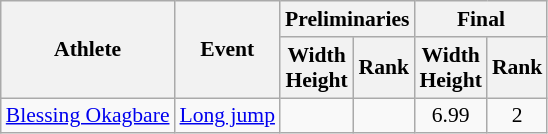<table class=wikitable style="font-size:90%;">
<tr>
<th rowspan="2">Athlete</th>
<th rowspan="2">Event</th>
<th colspan="2">Preliminaries</th>
<th colspan="2">Final</th>
</tr>
<tr>
<th>Width<br>Height</th>
<th>Rank</th>
<th>Width<br>Height</th>
<th>Rank</th>
</tr>
<tr style="border-top: single;">
<td><a href='#'>Blessing Okagbare</a></td>
<td><a href='#'>Long jump</a></td>
<td align=center></td>
<td align=center></td>
<td align=center>6.99</td>
<td align=center>2</td>
</tr>
</table>
